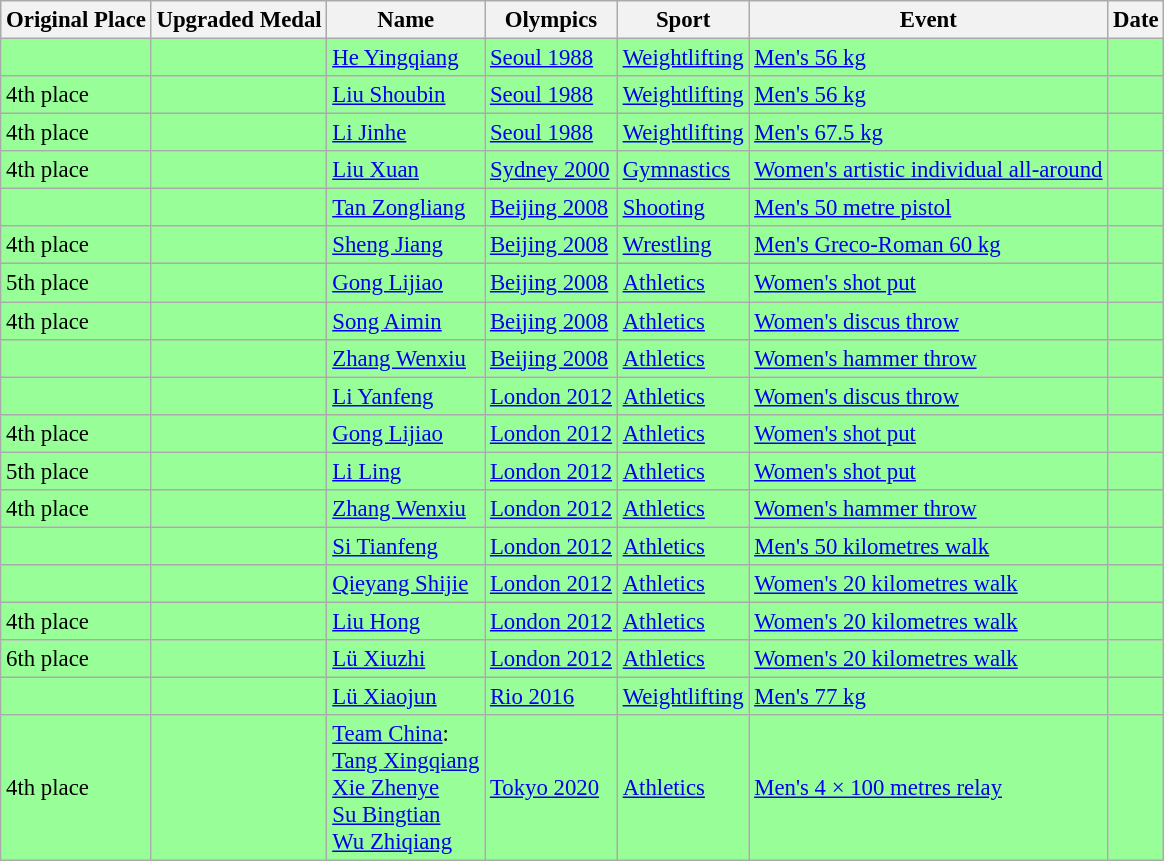<table class="wikitable sortable" style="font-size: 95%;">
<tr>
<th>Original Place</th>
<th>Upgraded Medal</th>
<th>Name</th>
<th>Olympics</th>
<th>Sport</th>
<th>Event</th>
<th>Date</th>
</tr>
<tr bgcolor=#98FF98>
<td></td>
<td></td>
<td><a href='#'>He Yingqiang</a></td>
<td><a href='#'>Seoul 1988</a></td>
<td><a href='#'>Weightlifting</a></td>
<td><a href='#'>Men's 56 kg</a></td>
<td></td>
</tr>
<tr bgcolor=#98FF98>
<td>4th place</td>
<td></td>
<td><a href='#'>Liu Shoubin</a></td>
<td><a href='#'>Seoul 1988</a></td>
<td><a href='#'>Weightlifting</a></td>
<td><a href='#'>Men's 56 kg</a></td>
<td></td>
</tr>
<tr bgcolor=#98FF98>
<td>4th place</td>
<td></td>
<td><a href='#'>Li Jinhe</a></td>
<td><a href='#'>Seoul 1988</a></td>
<td><a href='#'>Weightlifting</a></td>
<td><a href='#'>Men's 67.5 kg</a></td>
<td></td>
</tr>
<tr bgcolor=#98FF98>
<td>4th place</td>
<td></td>
<td><a href='#'>Liu Xuan</a></td>
<td><a href='#'>Sydney 2000</a></td>
<td><a href='#'>Gymnastics</a></td>
<td><a href='#'>Women's artistic individual all-around</a></td>
<td></td>
</tr>
<tr bgcolor=#98FF98>
<td></td>
<td></td>
<td><a href='#'>Tan Zongliang</a></td>
<td><a href='#'>Beijing 2008</a></td>
<td><a href='#'>Shooting</a></td>
<td><a href='#'>Men's 50 metre pistol</a></td>
<td></td>
</tr>
<tr bgcolor=#98FF98>
<td>4th place</td>
<td></td>
<td><a href='#'>Sheng Jiang</a></td>
<td><a href='#'>Beijing 2008</a></td>
<td><a href='#'>Wrestling</a></td>
<td><a href='#'>Men's Greco-Roman 60 kg</a></td>
<td></td>
</tr>
<tr bgcolor=#98FF98>
<td>5th place</td>
<td></td>
<td><a href='#'>Gong Lijiao</a></td>
<td><a href='#'>Beijing 2008</a></td>
<td><a href='#'>Athletics</a></td>
<td><a href='#'>Women's shot put</a></td>
<td></td>
</tr>
<tr bgcolor=#98FF98>
<td>4th place</td>
<td></td>
<td><a href='#'>Song Aimin</a></td>
<td><a href='#'>Beijing 2008</a></td>
<td><a href='#'>Athletics</a></td>
<td><a href='#'>Women's discus throw</a></td>
<td></td>
</tr>
<tr bgcolor=#98FF98>
<td></td>
<td></td>
<td><a href='#'>Zhang Wenxiu</a></td>
<td><a href='#'>Beijing 2008</a></td>
<td><a href='#'>Athletics</a></td>
<td><a href='#'>Women's hammer throw</a></td>
<td></td>
</tr>
<tr bgcolor=#98FF98>
<td></td>
<td></td>
<td><a href='#'>Li Yanfeng</a></td>
<td><a href='#'>London 2012</a></td>
<td><a href='#'>Athletics</a></td>
<td><a href='#'>Women's discus throw</a></td>
<td></td>
</tr>
<tr bgcolor=#98FF98>
<td>4th place</td>
<td></td>
<td><a href='#'>Gong Lijiao</a></td>
<td><a href='#'>London 2012</a></td>
<td><a href='#'>Athletics</a></td>
<td><a href='#'>Women's shot put</a></td>
<td></td>
</tr>
<tr bgcolor=#98FF98>
<td>5th place</td>
<td></td>
<td><a href='#'>Li Ling</a></td>
<td><a href='#'>London 2012</a></td>
<td><a href='#'>Athletics</a></td>
<td><a href='#'>Women's shot put</a></td>
<td></td>
</tr>
<tr bgcolor=#98FF98>
<td>4th place</td>
<td></td>
<td><a href='#'>Zhang Wenxiu</a></td>
<td><a href='#'>London 2012</a></td>
<td><a href='#'>Athletics</a></td>
<td><a href='#'>Women's hammer throw</a></td>
<td></td>
</tr>
<tr bgcolor=#98FF98>
<td></td>
<td></td>
<td><a href='#'>Si Tianfeng</a></td>
<td><a href='#'>London 2012</a></td>
<td><a href='#'>Athletics</a></td>
<td><a href='#'>Men's 50 kilometres walk</a></td>
<td></td>
</tr>
<tr bgcolor=#98FF98>
<td></td>
<td></td>
<td><a href='#'>Qieyang Shijie</a></td>
<td><a href='#'>London 2012</a></td>
<td><a href='#'>Athletics</a></td>
<td><a href='#'>Women's 20 kilometres walk</a></td>
<td></td>
</tr>
<tr bgcolor=#98FF98>
<td>4th place</td>
<td></td>
<td><a href='#'>Liu Hong</a></td>
<td><a href='#'>London 2012</a></td>
<td><a href='#'>Athletics</a></td>
<td><a href='#'>Women's 20 kilometres walk</a></td>
<td></td>
</tr>
<tr bgcolor=#98FF98>
<td>6th place</td>
<td></td>
<td><a href='#'>Lü Xiuzhi</a></td>
<td><a href='#'>London 2012</a></td>
<td><a href='#'>Athletics</a></td>
<td><a href='#'>Women's 20 kilometres walk</a></td>
<td></td>
</tr>
<tr bgcolor=#98FF98>
<td></td>
<td></td>
<td><a href='#'>Lü Xiaojun</a></td>
<td><a href='#'>Rio 2016</a></td>
<td><a href='#'>Weightlifting</a></td>
<td><a href='#'>Men's 77 kg</a></td>
<td></td>
</tr>
<tr bgcolor=#98FF98>
<td>4th place</td>
<td></td>
<td><a href='#'>Team China</a>:<br><a href='#'>Tang Xingqiang</a><br> <a href='#'>Xie Zhenye</a><br><a href='#'>Su Bingtian</a><br><a href='#'>Wu Zhiqiang</a></td>
<td><a href='#'>Tokyo 2020</a></td>
<td><a href='#'>Athletics</a></td>
<td><a href='#'>Men's 4 × 100 metres relay</a></td>
<td></td>
</tr>
</table>
